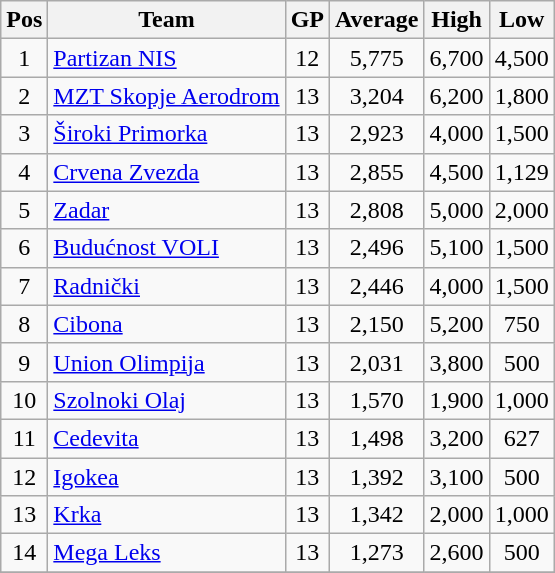<table class="wikitable sortable">
<tr>
<th>Pos</th>
<th>Team</th>
<th>GP</th>
<th>Average</th>
<th>High</th>
<th>Low</th>
</tr>
<tr>
<td align="center">1</td>
<td> <a href='#'>Partizan NIS</a></td>
<td align="center">12</td>
<td align="center">5,775</td>
<td align="center">6,700</td>
<td align="center">4,500</td>
</tr>
<tr>
<td align="center">2</td>
<td> <a href='#'>MZT Skopje Aerodrom</a></td>
<td align="center">13</td>
<td align="center">3,204</td>
<td align="center">6,200</td>
<td align="center">1,800</td>
</tr>
<tr>
<td align="center">3</td>
<td> <a href='#'>Široki Primorka</a></td>
<td align="center">13</td>
<td align="center">2,923</td>
<td align="center">4,000</td>
<td align="center">1,500</td>
</tr>
<tr>
<td align="center">4</td>
<td> <a href='#'>Crvena Zvezda</a></td>
<td align="center">13</td>
<td align="center">2,855</td>
<td align="center">4,500</td>
<td align="center">1,129</td>
</tr>
<tr>
<td align="center">5</td>
<td> <a href='#'>Zadar</a></td>
<td align="center">13</td>
<td align="center">2,808</td>
<td align="center">5,000</td>
<td align="center">2,000</td>
</tr>
<tr>
<td align="center">6</td>
<td> <a href='#'>Budućnost VOLI</a></td>
<td align="center">13</td>
<td align="center">2,496</td>
<td align="center">5,100</td>
<td align="center">1,500</td>
</tr>
<tr>
<td align="center">7</td>
<td> <a href='#'>Radnički</a></td>
<td align="center">13</td>
<td align="center">2,446</td>
<td align="center">4,000</td>
<td align="center">1,500</td>
</tr>
<tr>
<td align="center">8</td>
<td> <a href='#'>Cibona</a></td>
<td align="center">13</td>
<td align="center">2,150</td>
<td align="center">5,200</td>
<td align="center">750</td>
</tr>
<tr>
<td align="center">9</td>
<td> <a href='#'>Union Olimpija</a></td>
<td align="center">13</td>
<td align="center">2,031</td>
<td align="center">3,800</td>
<td align="center">500</td>
</tr>
<tr>
<td align="center">10</td>
<td> <a href='#'>Szolnoki Olaj</a></td>
<td align="center">13</td>
<td align="center">1,570</td>
<td align="center">1,900</td>
<td align="center">1,000</td>
</tr>
<tr>
<td align="center">11</td>
<td> <a href='#'>Cedevita</a></td>
<td align="center">13</td>
<td align="center">1,498</td>
<td align="center">3,200</td>
<td align="center">627</td>
</tr>
<tr>
<td align="center">12</td>
<td> <a href='#'>Igokea</a></td>
<td align="center">13</td>
<td align="center">1,392</td>
<td align="center">3,100</td>
<td align="center">500</td>
</tr>
<tr>
<td align="center">13</td>
<td> <a href='#'>Krka</a></td>
<td align="center">13</td>
<td align="center">1,342</td>
<td align="center">2,000</td>
<td align="center">1,000</td>
</tr>
<tr>
<td align="center">14</td>
<td> <a href='#'>Mega Leks</a></td>
<td align="center">13</td>
<td align="center">1,273</td>
<td align="center">2,600</td>
<td align="center">500</td>
</tr>
<tr>
</tr>
</table>
